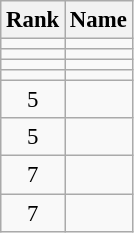<table class="wikitable" style="font-size:95%; text-align:center;">
<tr>
<th>Rank</th>
<th>Name</th>
</tr>
<tr>
<td></td>
<td align=left></td>
</tr>
<tr>
<td></td>
<td align=left></td>
</tr>
<tr>
<td></td>
<td align=left></td>
</tr>
<tr>
<td></td>
<td align=left></td>
</tr>
<tr>
<td>5</td>
<td align=left></td>
</tr>
<tr>
<td>5</td>
<td align=left></td>
</tr>
<tr>
<td>7</td>
<td align=left></td>
</tr>
<tr>
<td>7</td>
<td align=left></td>
</tr>
</table>
